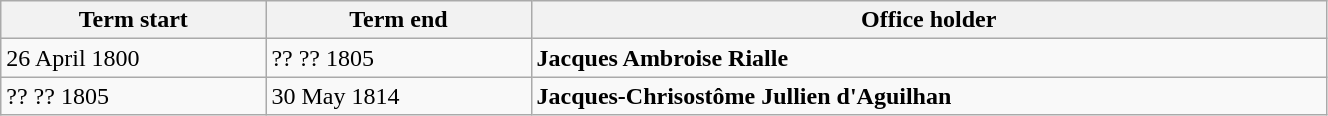<table class="wikitable" style="width: 70%;">
<tr>
<th align="left" style="width: 20%;">Term start</th>
<th align="left" style="width: 20%;">Term end</th>
<th align="left">Office holder</th>
</tr>
<tr valign="top">
<td>26 April 1800</td>
<td>?? ?? 1805</td>
<td><strong>Jacques Ambroise Rialle</strong></td>
</tr>
<tr valign="top">
<td>?? ?? 1805</td>
<td>30 May 1814</td>
<td><strong>Jacques-Chrisostôme Jullien d'Aguilhan</strong></td>
</tr>
</table>
